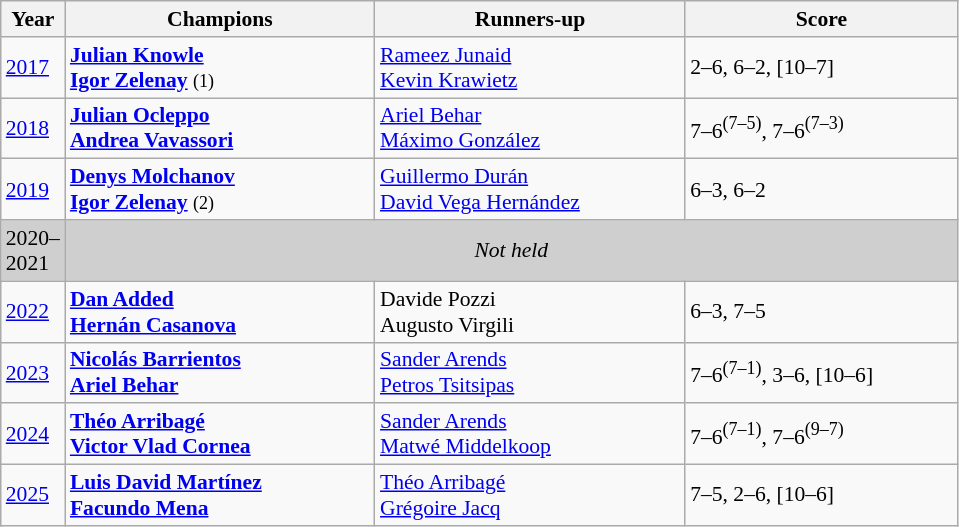<table class="wikitable" style="font-size:90%">
<tr>
<th>Year</th>
<th width="200">Champions</th>
<th width="200">Runners-up</th>
<th width="175">Score</th>
</tr>
<tr>
<td><a href='#'>2017</a></td>
<td> <strong><a href='#'>Julian Knowle</a></strong><br> <strong><a href='#'>Igor Zelenay</a></strong> <small>(1)</small></td>
<td> <a href='#'>Rameez Junaid</a><br> <a href='#'>Kevin Krawietz</a></td>
<td>2–6, 6–2, [10–7]</td>
</tr>
<tr>
<td><a href='#'>2018</a></td>
<td> <strong><a href='#'>Julian Ocleppo</a></strong><br> <strong><a href='#'>Andrea Vavassori</a></strong></td>
<td> <a href='#'>Ariel Behar</a><br> <a href='#'>Máximo González</a></td>
<td>7–6<sup>(7–5)</sup>, 7–6<sup>(7–3)</sup></td>
</tr>
<tr>
<td><a href='#'>2019</a></td>
<td> <strong><a href='#'>Denys Molchanov</a></strong><br> <strong><a href='#'>Igor Zelenay</a></strong> <small>(2)</small></td>
<td> <a href='#'>Guillermo Durán</a><br> <a href='#'>David Vega Hernández</a></td>
<td>6–3, 6–2</td>
</tr>
<tr>
<td style="background:#cfcfcf">2020–<br>2021</td>
<td colspan=3 align=center style="background:#cfcfcf"><em>Not held</em></td>
</tr>
<tr>
<td><a href='#'>2022</a></td>
<td> <strong><a href='#'>Dan Added</a></strong><br> <strong><a href='#'>Hernán Casanova</a></strong></td>
<td> Davide Pozzi<br> Augusto Virgili</td>
<td>6–3, 7–5</td>
</tr>
<tr>
<td><a href='#'>2023</a></td>
<td> <strong><a href='#'>Nicolás Barrientos</a></strong><br> <strong><a href='#'>Ariel Behar</a></strong></td>
<td> <a href='#'>Sander Arends</a><br> <a href='#'>Petros Tsitsipas</a></td>
<td>7–6<sup>(7–1)</sup>, 3–6, [10–6]</td>
</tr>
<tr>
<td><a href='#'>2024</a></td>
<td> <strong><a href='#'>Théo Arribagé</a></strong><br> <strong><a href='#'>Victor Vlad Cornea</a></strong></td>
<td> <a href='#'>Sander Arends</a><br> <a href='#'>Matwé Middelkoop</a></td>
<td>7–6<sup>(7–1)</sup>, 7–6<sup>(9–7)</sup></td>
</tr>
<tr>
<td><a href='#'>2025</a></td>
<td> <strong><a href='#'>Luis David Martínez</a></strong><br> <strong><a href='#'>Facundo Mena</a></strong></td>
<td> <a href='#'>Théo Arribagé</a><br> <a href='#'>Grégoire Jacq</a></td>
<td>7–5, 2–6, [10–6]</td>
</tr>
</table>
